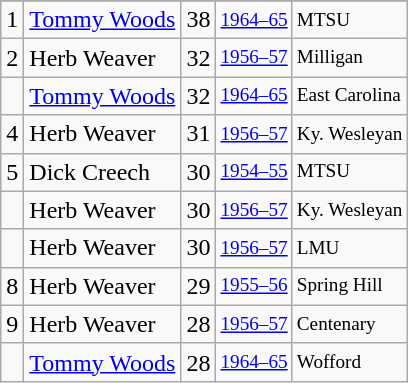<table class="wikitable">
<tr>
</tr>
<tr>
<td>1</td>
<td><a href='#'>Tommy Woods</a></td>
<td>38</td>
<td style="font-size:80%;"><a href='#'>1964–65</a></td>
<td style="font-size:80%;">MTSU</td>
</tr>
<tr>
<td>2</td>
<td>Herb Weaver</td>
<td>32</td>
<td style="font-size:80%;"><a href='#'>1956–57</a></td>
<td style="font-size:80%;">Milligan</td>
</tr>
<tr>
<td></td>
<td><a href='#'>Tommy Woods</a></td>
<td>32</td>
<td style="font-size:80%;"><a href='#'>1964–65</a></td>
<td style="font-size:80%;">East Carolina</td>
</tr>
<tr>
<td>4</td>
<td>Herb Weaver</td>
<td>31</td>
<td style="font-size:80%;"><a href='#'>1956–57</a></td>
<td style="font-size:80%;">Ky. Wesleyan</td>
</tr>
<tr>
<td>5</td>
<td>Dick Creech</td>
<td>30</td>
<td style="font-size:80%;"><a href='#'>1954–55</a></td>
<td style="font-size:80%;">MTSU</td>
</tr>
<tr>
<td></td>
<td>Herb Weaver</td>
<td>30</td>
<td style="font-size:80%;"><a href='#'>1956–57</a></td>
<td style="font-size:80%;">Ky. Wesleyan</td>
</tr>
<tr>
<td></td>
<td>Herb Weaver</td>
<td>30</td>
<td style="font-size:80%;"><a href='#'>1956–57</a></td>
<td style="font-size:80%;">LMU</td>
</tr>
<tr>
<td>8</td>
<td>Herb Weaver</td>
<td>29</td>
<td style="font-size:80%;"><a href='#'>1955–56</a></td>
<td style="font-size:80%;">Spring Hill</td>
</tr>
<tr>
<td>9</td>
<td>Herb Weaver</td>
<td>28</td>
<td style="font-size:80%;"><a href='#'>1956–57</a></td>
<td style="font-size:80%;">Centenary</td>
</tr>
<tr>
<td></td>
<td><a href='#'>Tommy Woods</a></td>
<td>28</td>
<td style="font-size:80%;"><a href='#'>1964–65</a></td>
<td style="font-size:80%;">Wofford</td>
</tr>
</table>
